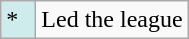<table class="wikitable">
<tr>
<td style="background:#CFECEC; width:1em">*</td>
<td>Led the league</td>
</tr>
</table>
